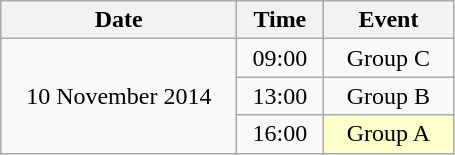<table class = "wikitable" style="text-align:center;">
<tr>
<th width=150>Date</th>
<th width=50>Time</th>
<th width=80>Event</th>
</tr>
<tr>
<td rowspan=3>10 November 2014</td>
<td>09:00</td>
<td>Group C</td>
</tr>
<tr>
<td>13:00</td>
<td>Group B</td>
</tr>
<tr>
<td>16:00</td>
<td bgcolor=ffffcc>Group A</td>
</tr>
</table>
